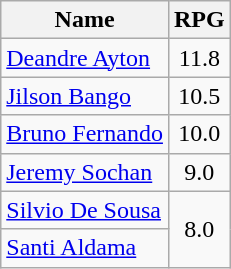<table class=wikitable>
<tr>
<th>Name</th>
<th>RPG</th>
</tr>
<tr>
<td> <a href='#'>Deandre Ayton</a></td>
<td align=center>11.8</td>
</tr>
<tr>
<td> <a href='#'>Jilson Bango</a></td>
<td align=center>10.5</td>
</tr>
<tr>
<td> <a href='#'>Bruno Fernando</a></td>
<td align=center>10.0</td>
</tr>
<tr>
<td> <a href='#'>Jeremy Sochan</a></td>
<td align=center>9.0</td>
</tr>
<tr>
<td> <a href='#'>Silvio De Sousa</a></td>
<td align=center rowspan=2>8.0</td>
</tr>
<tr>
<td> <a href='#'>Santi Aldama</a></td>
</tr>
</table>
